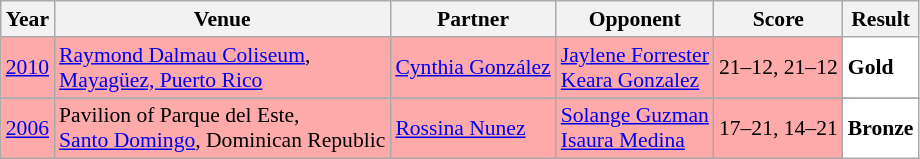<table class="sortable wikitable" style="font-size: 90%;">
<tr>
<th>Year</th>
<th>Venue</th>
<th>Partner</th>
<th>Opponent</th>
<th>Score</th>
<th>Result</th>
</tr>
<tr style="background:#FFAAAA">
<td align="center"><a href='#'>2010</a></td>
<td align="left"><a href='#'>Raymond Dalmau Coliseum</a>,<br><a href='#'>Mayagüez, Puerto Rico</a></td>
<td align="left"> <a href='#'>Cynthia González</a></td>
<td align="left"> <a href='#'>Jaylene Forrester</a> <br>  <a href='#'>Keara Gonzalez</a></td>
<td align="left">21–12, 21–12</td>
<td style="text-align:left; background:white"> <strong>Gold</strong></td>
</tr>
<tr>
</tr>
<tr style="background:#FFAAAA">
<td align="center"><a href='#'>2006</a></td>
<td align="left">Pavilion of Parque del Este,<br><a href='#'>Santo Domingo</a>, Dominican Republic</td>
<td align="left"> <a href='#'>Rossina Nunez</a></td>
<td align="left"> <a href='#'>Solange Guzman</a> <br>  <a href='#'>Isaura Medina</a></td>
<td align="left">17–21, 14–21</td>
<td style="text-align:left; background:white"> <strong>Bronze</strong></td>
</tr>
</table>
